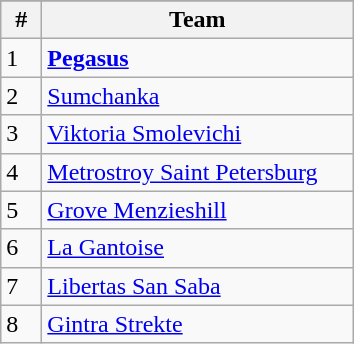<table class=wikitable>
<tr align=center>
</tr>
<tr>
<th width=20>#</th>
<th width=200>Team</th>
</tr>
<tr>
<td>1</td>
<td> <strong><a href='#'>Pegasus</a></strong></td>
</tr>
<tr>
<td>2</td>
<td> <a href='#'>Sumchanka</a></td>
</tr>
<tr>
<td>3</td>
<td> <a href='#'>Viktoria Smolevichi</a></td>
</tr>
<tr>
<td>4</td>
<td> <a href='#'>Metrostroy Saint Petersburg</a></td>
</tr>
<tr>
<td>5</td>
<td> <a href='#'>Grove Menzieshill</a></td>
</tr>
<tr>
<td>6</td>
<td> <a href='#'>La Gantoise</a></td>
</tr>
<tr>
<td>7</td>
<td> <a href='#'>Libertas San Saba</a></td>
</tr>
<tr>
<td>8</td>
<td> <a href='#'>Gintra Strekte</a></td>
</tr>
</table>
